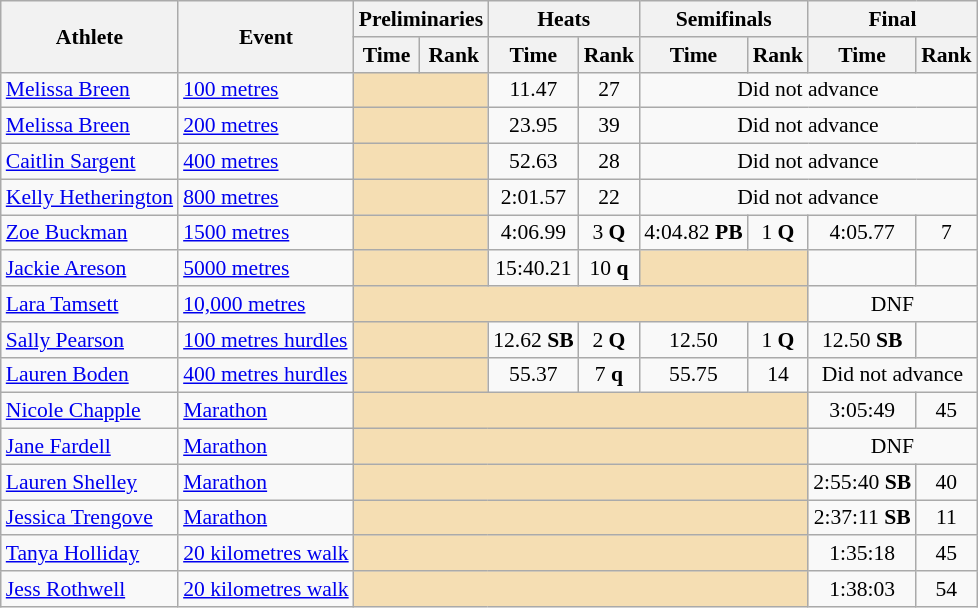<table class=wikitable style="font-size:90%;">
<tr>
<th rowspan="2">Athlete</th>
<th rowspan="2">Event</th>
<th colspan="2">Preliminaries</th>
<th colspan="2">Heats</th>
<th colspan="2">Semifinals</th>
<th colspan="2">Final</th>
</tr>
<tr>
<th>Time</th>
<th>Rank</th>
<th>Time</th>
<th>Rank</th>
<th>Time</th>
<th>Rank</th>
<th>Time</th>
<th>Rank</th>
</tr>
<tr style="border-top: single;">
<td><a href='#'>Melissa Breen</a></td>
<td><a href='#'>100 metres</a></td>
<td colspan= 2 bgcolor="wheat"></td>
<td align=center>11.47</td>
<td align=center>27</td>
<td align=center colspan=4>Did not advance</td>
</tr>
<tr style="border-top: single;">
<td><a href='#'>Melissa Breen</a></td>
<td><a href='#'>200 metres</a></td>
<td colspan= 2 bgcolor="wheat"></td>
<td align=center>23.95</td>
<td align=center>39</td>
<td align=center colspan=4>Did not advance</td>
</tr>
<tr style="border-top: single;">
<td><a href='#'>Caitlin Sargent</a></td>
<td><a href='#'>400 metres</a></td>
<td colspan= 2 bgcolor="wheat"></td>
<td align=center>52.63</td>
<td align=center>28</td>
<td align=center colspan=4>Did not advance</td>
</tr>
<tr style="border-top: single;">
<td><a href='#'>Kelly Hetherington</a></td>
<td><a href='#'>800 metres</a></td>
<td colspan= 2 bgcolor="wheat"></td>
<td align=center>2:01.57</td>
<td align=center>22</td>
<td align=center colspan=4>Did not advance</td>
</tr>
<tr style="border-top: single;">
<td><a href='#'>Zoe Buckman</a></td>
<td><a href='#'>1500 metres</a></td>
<td colspan= 2 bgcolor="wheat"></td>
<td align=center>4:06.99</td>
<td align=center>3 <strong>Q</strong></td>
<td align=center>4:04.82 <strong>PB</strong></td>
<td align=center>1 <strong>Q</strong></td>
<td align=center>4:05.77</td>
<td align=center>7</td>
</tr>
<tr style="border-top: single;">
<td><a href='#'>Jackie Areson</a></td>
<td><a href='#'>5000 metres</a></td>
<td colspan= 2 bgcolor="wheat"></td>
<td align=center>15:40.21</td>
<td align=center>10 <strong>q</strong></td>
<td colspan= 2 bgcolor="wheat"></td>
<td align=center></td>
<td align=center></td>
</tr>
<tr style="border-top: single;">
<td><a href='#'>Lara Tamsett</a></td>
<td><a href='#'>10,000 metres</a></td>
<td colspan= 6 bgcolor="wheat"></td>
<td align=center colspan=2>DNF</td>
</tr>
<tr style="border-top: single;">
<td><a href='#'>Sally Pearson</a></td>
<td><a href='#'>100 metres hurdles</a></td>
<td colspan= 2 bgcolor="wheat"></td>
<td align=center>12.62 <strong>SB</strong></td>
<td align=center>2 <strong>Q</strong></td>
<td align=center>12.50</td>
<td align=center>1 <strong>Q</strong></td>
<td align=center>12.50 <strong>SB</strong></td>
<td align=center></td>
</tr>
<tr style="border-top: single;">
<td><a href='#'>Lauren Boden</a></td>
<td><a href='#'>400 metres hurdles</a></td>
<td colspan= 2 bgcolor="wheat"></td>
<td align=center>55.37</td>
<td align=center>7 <strong>q</strong></td>
<td align=center>55.75</td>
<td align=center>14</td>
<td align=center colspan=2>Did not advance</td>
</tr>
<tr style="border-top: single;">
<td><a href='#'>Nicole Chapple</a></td>
<td><a href='#'>Marathon</a></td>
<td colspan= 6 bgcolor="wheat"></td>
<td align=center>3:05:49</td>
<td align=center>45</td>
</tr>
<tr style="border-top: single;">
<td><a href='#'>Jane Fardell</a></td>
<td><a href='#'>Marathon</a></td>
<td colspan= 6 bgcolor="wheat"></td>
<td align=center colspan=2>DNF</td>
</tr>
<tr style="border-top: single;">
<td><a href='#'>Lauren Shelley</a></td>
<td><a href='#'>Marathon</a></td>
<td colspan= 6 bgcolor="wheat"></td>
<td align=center>2:55:40 <strong>SB</strong></td>
<td align=center>40</td>
</tr>
<tr style="border-top: single;">
<td><a href='#'>Jessica Trengove</a></td>
<td><a href='#'>Marathon</a></td>
<td colspan= 6 bgcolor="wheat"></td>
<td align=center>2:37:11 <strong>SB</strong></td>
<td align=center>11</td>
</tr>
<tr style="border-top: single;">
<td><a href='#'>Tanya Holliday</a></td>
<td><a href='#'>20 kilometres walk</a></td>
<td colspan= 6 bgcolor="wheat"></td>
<td align=center>1:35:18</td>
<td align=center>45</td>
</tr>
<tr style="border-top: single;">
<td><a href='#'>Jess Rothwell</a></td>
<td><a href='#'>20 kilometres walk</a></td>
<td colspan= 6 bgcolor="wheat"></td>
<td align=center>1:38:03</td>
<td align=center>54</td>
</tr>
</table>
